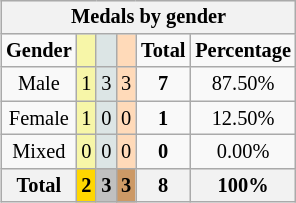<table class=wikitable style="font-size:85%; float:right;text-align:center">
<tr bgcolor=EFEFEF>
<th colspan=6>Medals by gender</th>
</tr>
<tr>
<td><strong>Gender</strong></td>
<td bgcolor=F7F6A8></td>
<td bgcolor=DCE5E5></td>
<td bgcolor=FFDAB9></td>
<td><strong>Total</strong></td>
<td><strong>Percentage</strong></td>
</tr>
<tr>
<td>Male</td>
<td bgcolor=F7F6A8>1</td>
<td bgcolor=DCE5E5>3</td>
<td bgcolor=FFDAB9>3</td>
<td><strong>7</strong></td>
<td>87.50%</td>
</tr>
<tr>
<td>Female</td>
<td bgcolor=F7F6A8>1</td>
<td bgcolor=DCE5E5>0</td>
<td bgcolor=FFDAB9>0</td>
<td><strong>1</strong></td>
<td>12.50%</td>
</tr>
<tr>
<td>Mixed</td>
<td bgcolor=F7F6A8>0</td>
<td bgcolor=DCE5E5>0</td>
<td bgcolor=FFDAB9>0</td>
<td><strong>0</strong></td>
<td>0.00%</td>
</tr>
<tr>
<th>Total</th>
<th style=background:gold>2</th>
<th style=background:silver>3</th>
<th style=background:#C96>3</th>
<th>8</th>
<th>100%</th>
</tr>
</table>
